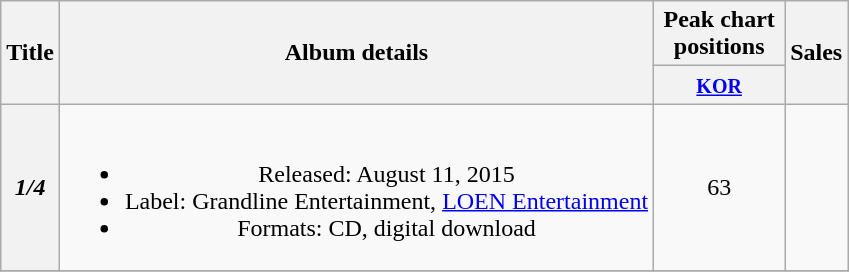<table class="wikitable plainrowheaders" style="text-align:center;">
<tr>
<th scope="col" rowspan="2">Title</th>
<th scope="col" rowspan="2">Album details</th>
<th scope="col" colspan="1" style="width:5em;">Peak chart positions</th>
<th scope="col" rowspan="2">Sales</th>
</tr>
<tr>
<th><small><a href='#'>KOR</a></small><br></th>
</tr>
<tr>
<th scope="row"><em>1/4</em></th>
<td><br><ul><li>Released: August 11, 2015</li><li>Label: Grandline Entertainment, <a href='#'>LOEN Entertainment</a></li><li>Formats: CD, digital download</li></ul></td>
<td>63</td>
<td></td>
</tr>
<tr>
</tr>
</table>
